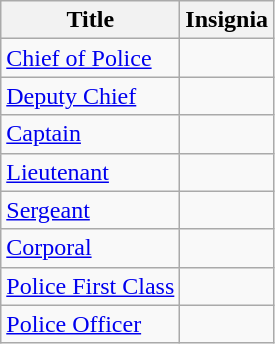<table border="1" cellspacing="2" cellpadding="5" style="border-collapse:collapse;" class="wikitable">
<tr>
<th>Title</th>
<th>Insignia</th>
</tr>
<tr>
<td><a href='#'>Chief of Police</a></td>
<td></td>
</tr>
<tr>
<td><a href='#'>Deputy Chief</a></td>
<td></td>
</tr>
<tr>
<td><a href='#'>Captain</a></td>
<td></td>
</tr>
<tr>
<td><a href='#'>Lieutenant</a></td>
<td></td>
</tr>
<tr>
<td><a href='#'>Sergeant</a></td>
<td></td>
</tr>
<tr>
<td><a href='#'>Corporal</a></td>
<td></td>
</tr>
<tr>
<td><a href='#'>Police First Class</a></td>
<td></td>
</tr>
<tr>
<td><a href='#'>Police Officer</a></td>
<td></td>
</tr>
</table>
